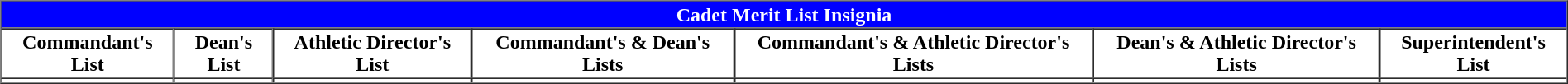<table border="1" cellpadding="1" cellspacing="0" align="center" width="100%">
<tr>
<th colspan="7" style="background:blue; color:white"><strong>Cadet Merit List Insignia</strong></th>
</tr>
<tr>
<th>Commandant's List</th>
<th>Dean's List</th>
<th>Athletic Director's List</th>
<th>Commandant's & Dean's Lists</th>
<th>Commandant's & Athletic Director's Lists</th>
<th>Dean's & Athletic Director's Lists</th>
<th>Superintendent's List</th>
</tr>
<tr>
<td></td>
<td></td>
<td></td>
<td></td>
<td></td>
<td></td>
<td></td>
</tr>
</table>
